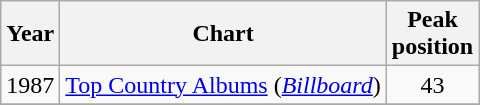<table class="wikitable" style="text-align: center;">
<tr>
<th>Year</th>
<th>Chart</th>
<th>Peak<br>position</th>
</tr>
<tr>
<td>1987</td>
<td><a href='#'>Top Country Albums</a> (<a href='#'><em>Billboard</em></a>)</td>
<td>43</td>
</tr>
<tr>
</tr>
</table>
